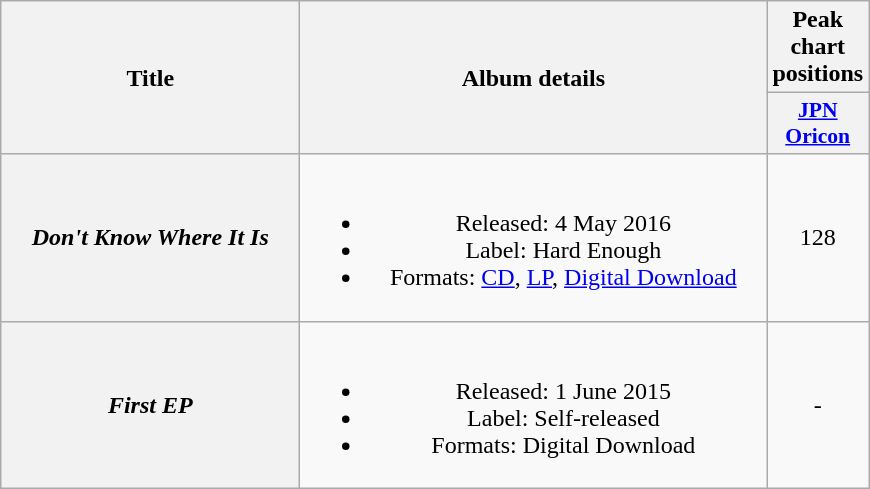<table class="wikitable plainrowheaders" style="text-align:center;">
<tr>
<th scope="col" rowspan="2" style="width:12em;">Title</th>
<th scope="col" rowspan="2" style="width:19em;">Album details</th>
<th scope="col" colspan="1">Peak<br>chart<br>positions</th>
</tr>
<tr>
<th scope="col" style="width:2.9em;font-size:90%;"><a href='#'>JPN<br>Oricon</a><br></th>
</tr>
<tr>
<th scope="row"><strong><em>Don't Know Where It Is</em></strong></th>
<td><br><ul><li>Released: 4 May 2016</li><li>Label: Hard Enough</li><li>Formats: <a href='#'>CD</a>, <a href='#'>LP</a>, <a href='#'>Digital Download</a></li></ul></td>
<td>128</td>
</tr>
<tr>
<th scope="row"><strong><em>First EP</em></strong></th>
<td><br><ul><li>Released: 1 June 2015</li><li>Label: Self-released</li><li>Formats: Digital Download</li></ul></td>
<td>-</td>
</tr>
</table>
